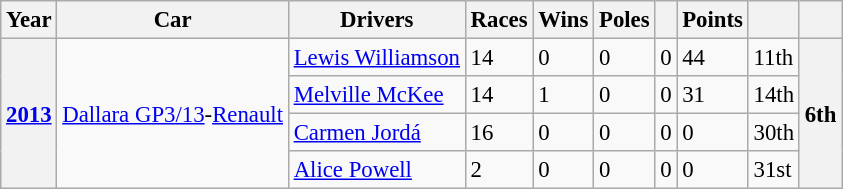<table class="wikitable" style="font-size:95%">
<tr>
<th>Year</th>
<th>Car</th>
<th>Drivers</th>
<th>Races</th>
<th>Wins</th>
<th>Poles</th>
<th></th>
<th>Points</th>
<th></th>
<th></th>
</tr>
<tr>
<th rowspan=4><a href='#'>2013</a></th>
<td rowspan=4><a href='#'>Dallara GP3/13</a>-<a href='#'>Renault</a></td>
<td> <a href='#'>Lewis Williamson</a></td>
<td>14</td>
<td>0</td>
<td>0</td>
<td>0</td>
<td>44</td>
<td>11th</td>
<th rowspan=4>6th</th>
</tr>
<tr>
<td> <a href='#'>Melville McKee</a></td>
<td>14</td>
<td>1</td>
<td>0</td>
<td>0</td>
<td>31</td>
<td>14th</td>
</tr>
<tr>
<td> <a href='#'>Carmen Jordá</a></td>
<td>16</td>
<td>0</td>
<td>0</td>
<td>0</td>
<td>0</td>
<td>30th</td>
</tr>
<tr>
<td> <a href='#'>Alice Powell</a></td>
<td>2</td>
<td>0</td>
<td>0</td>
<td>0</td>
<td>0</td>
<td>31st</td>
</tr>
</table>
